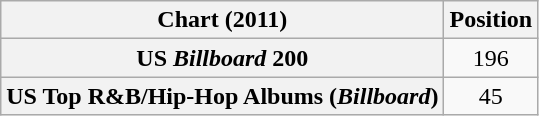<table class="wikitable sortable plainrowheaders" style="text-align:center">
<tr>
<th scope="col">Chart (2011)</th>
<th scope="col">Position</th>
</tr>
<tr>
<th scope="row">US <em>Billboard</em> 200</th>
<td>196</td>
</tr>
<tr>
<th scope="row">US Top R&B/Hip-Hop Albums (<em>Billboard</em>)</th>
<td>45</td>
</tr>
</table>
